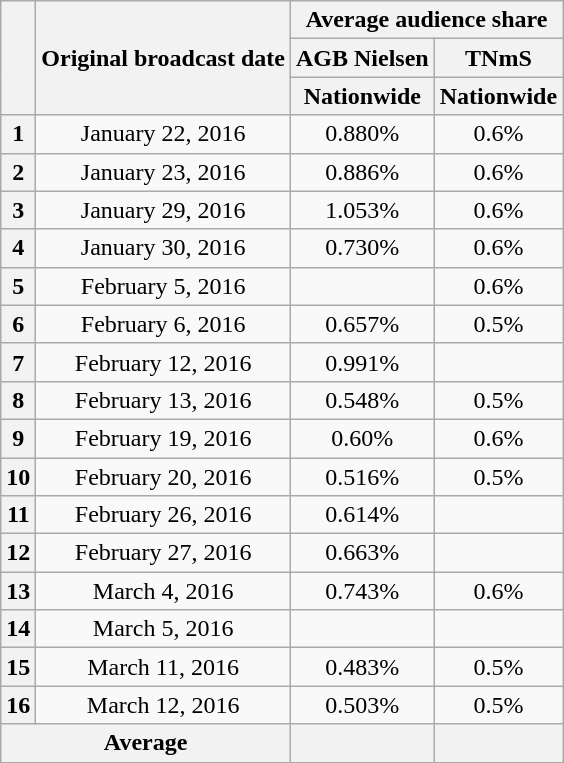<table class=wikitable style="text-align:center">
<tr>
<th rowspan="3"></th>
<th rowspan="3">Original broadcast date</th>
<th colspan="2">Average audience share</th>
</tr>
<tr>
<th>AGB Nielsen</th>
<th>TNmS</th>
</tr>
<tr>
<th>Nationwide</th>
<th>Nationwide</th>
</tr>
<tr>
<th>1</th>
<td>January 22, 2016</td>
<td>0.880%</td>
<td>0.6%</td>
</tr>
<tr>
<th>2</th>
<td>January 23, 2016</td>
<td>0.886%</td>
<td>0.6%</td>
</tr>
<tr>
<th>3</th>
<td>January 29, 2016</td>
<td>1.053%</td>
<td>0.6%</td>
</tr>
<tr>
<th>4</th>
<td>January 30, 2016</td>
<td>0.730%</td>
<td>0.6%</td>
</tr>
<tr>
<th>5</th>
<td>February 5, 2016</td>
<td></td>
<td>0.6%</td>
</tr>
<tr>
<th>6</th>
<td>February 6, 2016</td>
<td>0.657%</td>
<td>0.5%</td>
</tr>
<tr>
<th>7</th>
<td>February 12, 2016</td>
<td>0.991%</td>
<td></td>
</tr>
<tr>
<th>8</th>
<td>February 13, 2016</td>
<td>0.548%</td>
<td>0.5%</td>
</tr>
<tr>
<th>9</th>
<td>February 19, 2016</td>
<td>0.60%</td>
<td>0.6%</td>
</tr>
<tr>
<th>10</th>
<td>February 20, 2016</td>
<td>0.516%</td>
<td>0.5%</td>
</tr>
<tr>
<th>11</th>
<td>February 26, 2016</td>
<td>0.614%</td>
<td></td>
</tr>
<tr>
<th>12</th>
<td>February 27, 2016</td>
<td>0.663%</td>
<td></td>
</tr>
<tr>
<th>13</th>
<td>March 4, 2016</td>
<td>0.743%</td>
<td>0.6%</td>
</tr>
<tr>
<th>14</th>
<td>March 5, 2016</td>
<td></td>
<td></td>
</tr>
<tr>
<th>15</th>
<td>March 11, 2016</td>
<td>0.483%</td>
<td>0.5%</td>
</tr>
<tr>
<th>16</th>
<td>March 12, 2016</td>
<td>0.503%</td>
<td>0.5%</td>
</tr>
<tr>
<th colspan="2">Average</th>
<th></th>
<th></th>
</tr>
</table>
